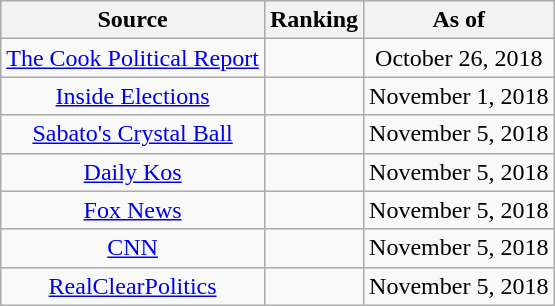<table class="wikitable" style="text-align:center">
<tr>
<th>Source</th>
<th>Ranking</th>
<th>As of</th>
</tr>
<tr>
<td><a href='#'>The Cook Political Report</a></td>
<td></td>
<td>October 26, 2018</td>
</tr>
<tr>
<td><a href='#'>Inside Elections</a></td>
<td></td>
<td>November 1, 2018</td>
</tr>
<tr>
<td><a href='#'>Sabato's Crystal Ball</a></td>
<td></td>
<td>November 5, 2018</td>
</tr>
<tr>
<td><a href='#'>Daily Kos</a></td>
<td></td>
<td>November 5, 2018</td>
</tr>
<tr>
<td><a href='#'>Fox News</a></td>
<td></td>
<td>November 5, 2018</td>
</tr>
<tr>
<td><a href='#'>CNN</a></td>
<td></td>
<td>November 5, 2018</td>
</tr>
<tr>
<td><a href='#'>RealClearPolitics</a></td>
<td></td>
<td>November 5, 2018</td>
</tr>
</table>
